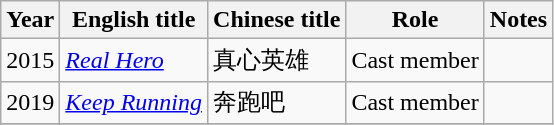<table class="wikitable sortable">
<tr>
<th>Year</th>
<th>English title</th>
<th>Chinese title</th>
<th>Role</th>
<th>Notes</th>
</tr>
<tr>
<td>2015</td>
<td><em><a href='#'>Real Hero</a></em></td>
<td>真心英雄</td>
<td>Cast member</td>
<td></td>
</tr>
<tr>
<td>2019</td>
<td><em><a href='#'>Keep Running</a></em></td>
<td>奔跑吧</td>
<td>Cast member</td>
<td></td>
</tr>
<tr>
</tr>
</table>
